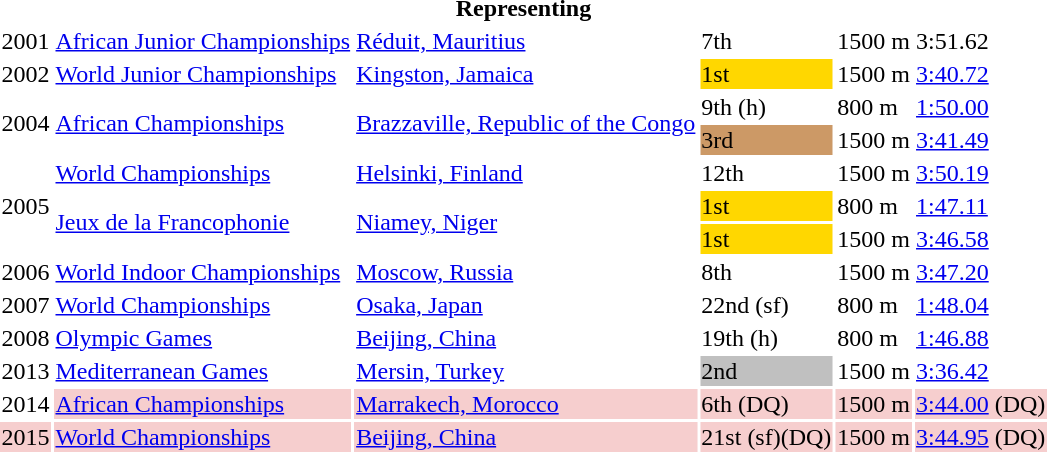<table>
<tr>
<th colspan="6">Representing </th>
</tr>
<tr>
<td>2001</td>
<td><a href='#'>African Junior Championships</a></td>
<td><a href='#'>Réduit, Mauritius</a></td>
<td>7th</td>
<td>1500 m</td>
<td>3:51.62</td>
</tr>
<tr>
<td>2002</td>
<td><a href='#'>World Junior Championships</a></td>
<td><a href='#'>Kingston, Jamaica</a></td>
<td bgcolor=gold>1st</td>
<td>1500 m</td>
<td><a href='#'>3:40.72</a></td>
</tr>
<tr>
<td rowspan=2>2004</td>
<td rowspan=2><a href='#'>African Championships</a></td>
<td rowspan=2><a href='#'>Brazzaville, Republic of the Congo</a></td>
<td>9th (h)</td>
<td>800 m</td>
<td><a href='#'>1:50.00</a></td>
</tr>
<tr>
<td bgcolor=cc9966>3rd</td>
<td>1500 m</td>
<td><a href='#'>3:41.49</a></td>
</tr>
<tr>
<td rowspan=3>2005</td>
<td><a href='#'>World Championships</a></td>
<td><a href='#'>Helsinki, Finland</a></td>
<td>12th</td>
<td>1500 m</td>
<td><a href='#'>3:50.19</a></td>
</tr>
<tr>
<td rowspan=2><a href='#'>Jeux de la Francophonie</a></td>
<td rowspan=2><a href='#'>Niamey, Niger</a></td>
<td bgcolor=gold>1st</td>
<td>800 m</td>
<td><a href='#'>1:47.11</a></td>
</tr>
<tr>
<td bgcolor=gold>1st</td>
<td>1500 m</td>
<td><a href='#'>3:46.58</a></td>
</tr>
<tr>
<td>2006</td>
<td><a href='#'>World Indoor Championships</a></td>
<td><a href='#'>Moscow, Russia</a></td>
<td>8th</td>
<td>1500 m</td>
<td><a href='#'>3:47.20</a></td>
</tr>
<tr>
<td>2007</td>
<td><a href='#'>World Championships</a></td>
<td><a href='#'>Osaka, Japan</a></td>
<td>22nd (sf)</td>
<td>800 m</td>
<td><a href='#'>1:48.04</a></td>
</tr>
<tr>
<td>2008</td>
<td><a href='#'>Olympic Games</a></td>
<td><a href='#'>Beijing, China</a></td>
<td>19th (h)</td>
<td>800 m</td>
<td><a href='#'>1:46.88</a></td>
</tr>
<tr>
<td>2013</td>
<td><a href='#'>Mediterranean Games</a></td>
<td><a href='#'>Mersin, Turkey</a></td>
<td bgcolor=silver>2nd</td>
<td>1500 m</td>
<td><a href='#'>3:36.42</a></td>
</tr>
<tr>
<td>2014</td>
<td bgcolor=#F6CECE><a href='#'>African Championships</a></td>
<td bgcolor=#F6CECE><a href='#'>Marrakech, Morocco</a></td>
<td bgcolor=#F6CECE>6th (DQ)</td>
<td bgcolor=#F6CECE>1500 m</td>
<td bgcolor=#F6CECE><a href='#'>3:44.00</a> (DQ)</td>
</tr>
<tr>
<td bgcolor=#F6CECE>2015</td>
<td bgcolor=#F6CECE><a href='#'>World Championships</a></td>
<td bgcolor=#F6CECE><a href='#'>Beijing, China</a></td>
<td bgcolor=#F6CECE>21st (sf)(DQ)</td>
<td bgcolor=#F6CECE>1500 m</td>
<td bgcolor=#F6CECE><a href='#'>3:44.95</a> (DQ)</td>
</tr>
</table>
